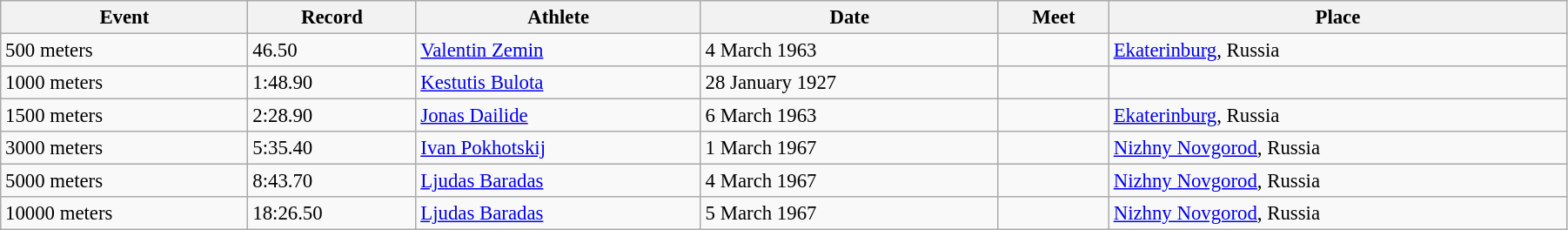<table class="wikitable" style="font-size:95%; width: 95%;">
<tr>
<th>Event</th>
<th>Record</th>
<th>Athlete</th>
<th>Date</th>
<th>Meet</th>
<th>Place</th>
</tr>
<tr>
<td>500 meters</td>
<td>46.50</td>
<td><a href='#'>Valentin Zemin</a></td>
<td>4 March 1963</td>
<td></td>
<td><a href='#'>Ekaterinburg</a>, Russia</td>
</tr>
<tr>
<td>1000 meters</td>
<td>1:48.90</td>
<td><a href='#'>Kestutis Bulota</a></td>
<td>28 January 1927</td>
<td></td>
<td></td>
</tr>
<tr>
<td>1500 meters</td>
<td>2:28.90</td>
<td><a href='#'>Jonas Dailide</a></td>
<td>6 March 1963</td>
<td></td>
<td><a href='#'>Ekaterinburg</a>, Russia</td>
</tr>
<tr>
<td>3000 meters</td>
<td>5:35.40</td>
<td><a href='#'>Ivan Pokhotskij</a></td>
<td>1 March 1967</td>
<td></td>
<td><a href='#'>Nizhny Novgorod</a>, Russia</td>
</tr>
<tr>
<td>5000 meters</td>
<td>8:43.70</td>
<td><a href='#'>Ljudas Baradas</a></td>
<td>4 March 1967</td>
<td></td>
<td><a href='#'>Nizhny Novgorod</a>, Russia</td>
</tr>
<tr>
<td>10000 meters</td>
<td>18:26.50</td>
<td><a href='#'>Ljudas Baradas</a></td>
<td>5 March 1967</td>
<td></td>
<td><a href='#'>Nizhny Novgorod</a>, Russia</td>
</tr>
</table>
